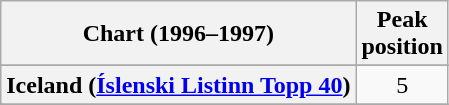<table class="wikitable sortable plainrowheaders" style="text-align:center">
<tr>
<th>Chart (1996–1997)</th>
<th>Peak<br>position</th>
</tr>
<tr>
</tr>
<tr>
</tr>
<tr>
</tr>
<tr>
</tr>
<tr>
<th scope="row">Iceland (<a href='#'>Íslenski Listinn Topp 40</a>)</th>
<td>5</td>
</tr>
<tr>
</tr>
<tr>
</tr>
<tr>
</tr>
<tr>
</tr>
<tr>
</tr>
</table>
